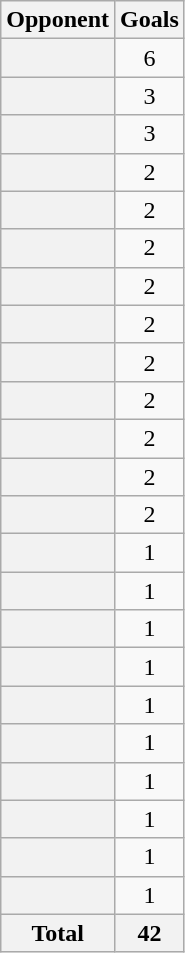<table class="wikitable sortable plainrowheaders" style="text-align:center">
<tr>
<th scope="col">Opponent</th>
<th scope="col">Goals</th>
</tr>
<tr>
<th scope="row"></th>
<td>6</td>
</tr>
<tr>
<th scope="row"></th>
<td>3</td>
</tr>
<tr>
<th scope="row"></th>
<td>3</td>
</tr>
<tr>
<th scope="row"></th>
<td>2</td>
</tr>
<tr>
<th scope="row"></th>
<td>2</td>
</tr>
<tr>
<th scope="row"></th>
<td>2</td>
</tr>
<tr>
<th scope="row"></th>
<td>2</td>
</tr>
<tr>
<th scope="row"></th>
<td>2</td>
</tr>
<tr>
<th scope="row"></th>
<td>2</td>
</tr>
<tr>
<th scope="row"></th>
<td>2</td>
</tr>
<tr>
<th scope="row"></th>
<td>2</td>
</tr>
<tr>
<th scope="row"></th>
<td>2</td>
</tr>
<tr>
<th scope="row"></th>
<td>2</td>
</tr>
<tr>
<th scope="row"></th>
<td>1</td>
</tr>
<tr>
<th scope="row"></th>
<td>1</td>
</tr>
<tr>
<th scope="row"></th>
<td>1</td>
</tr>
<tr>
<th scope="row"></th>
<td>1</td>
</tr>
<tr>
<th scope="row"></th>
<td>1</td>
</tr>
<tr>
<th scope="row"></th>
<td>1</td>
</tr>
<tr>
<th scope="row"></th>
<td>1</td>
</tr>
<tr>
<th scope="row"></th>
<td>1</td>
</tr>
<tr>
<th scope="row"></th>
<td>1</td>
</tr>
<tr>
<th scope="row"></th>
<td>1</td>
</tr>
<tr>
<th>Total</th>
<th>42</th>
</tr>
</table>
